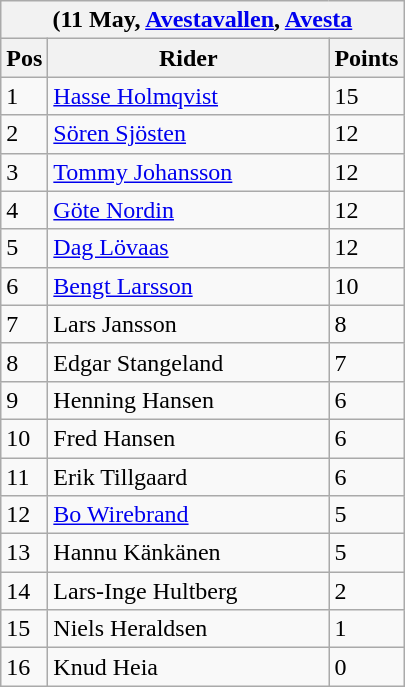<table class="wikitable">
<tr>
<th colspan="6">(11 May, <a href='#'>Avestavallen</a>, <a href='#'>Avesta</a></th>
</tr>
<tr>
<th width=20>Pos</th>
<th width=180>Rider</th>
<th width=40>Points</th>
</tr>
<tr>
<td>1</td>
<td style="text-align:left;"> <a href='#'>Hasse Holmqvist</a></td>
<td>15</td>
</tr>
<tr>
<td>2</td>
<td style="text-align:left;">  <a href='#'>Sören Sjösten</a></td>
<td>12</td>
</tr>
<tr>
<td>3</td>
<td style="text-align:left;"> <a href='#'>Tommy Johansson</a></td>
<td>12</td>
</tr>
<tr>
<td>4</td>
<td style="text-align:left;"> <a href='#'>Göte Nordin</a></td>
<td>12</td>
</tr>
<tr>
<td>5</td>
<td style="text-align:left;"> <a href='#'>Dag Lövaas</a></td>
<td>12</td>
</tr>
<tr>
<td>6</td>
<td style="text-align:left;"> <a href='#'>Bengt Larsson</a></td>
<td>10</td>
</tr>
<tr>
<td>7</td>
<td style="text-align:left;"> Lars Jansson</td>
<td>8</td>
</tr>
<tr>
<td>8</td>
<td style="text-align:left;"> Edgar Stangeland</td>
<td>7</td>
</tr>
<tr>
<td>9</td>
<td style="text-align:left;"> Henning Hansen</td>
<td>6</td>
</tr>
<tr>
<td>10</td>
<td style="text-align:left;"> Fred Hansen</td>
<td>6</td>
</tr>
<tr>
<td>11</td>
<td style="text-align:left;"> Erik Tillgaard</td>
<td>6</td>
</tr>
<tr>
<td>12</td>
<td style="text-align:left;"> <a href='#'>Bo Wirebrand</a></td>
<td>5</td>
</tr>
<tr>
<td>13</td>
<td style="text-align:left;"> Hannu Känkänen</td>
<td>5</td>
</tr>
<tr>
<td>14</td>
<td style="text-align:left;"> Lars-Inge Hultberg</td>
<td>2</td>
</tr>
<tr>
<td>15</td>
<td style="text-align:left;"> Niels Heraldsen</td>
<td>1</td>
</tr>
<tr>
<td>16</td>
<td style="text-align:left;"> Knud Heia</td>
<td>0</td>
</tr>
</table>
